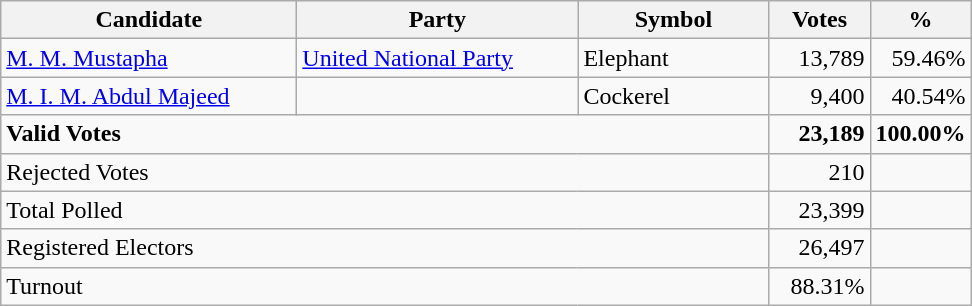<table class="wikitable" border="1" style="text-align:right;">
<tr>
<th align=left width="190">Candidate</th>
<th align=left width="180">Party</th>
<th align=left width="120">Symbol</th>
<th align=left width="60">Votes</th>
<th align=left width="60">%</th>
</tr>
<tr>
<td align=left><a href='#'>M. M. Mustapha</a></td>
<td align=left><a href='#'>United National Party</a></td>
<td align=left>Elephant</td>
<td>13,789</td>
<td>59.46%</td>
</tr>
<tr>
<td align=left><a href='#'>M. I. M. Abdul Majeed</a></td>
<td></td>
<td align=left>Cockerel</td>
<td>9,400</td>
<td>40.54%</td>
</tr>
<tr>
<td align=left colspan=3><strong>Valid Votes</strong></td>
<td><strong>23,189</strong></td>
<td><strong>100.00%</strong></td>
</tr>
<tr>
<td align=left colspan=3>Rejected Votes</td>
<td>210</td>
<td></td>
</tr>
<tr>
<td align=left colspan=3>Total Polled</td>
<td>23,399</td>
<td></td>
</tr>
<tr>
<td align=left colspan=3>Registered Electors</td>
<td>26,497</td>
<td></td>
</tr>
<tr>
<td align=left colspan=3>Turnout</td>
<td>88.31%</td>
</tr>
</table>
